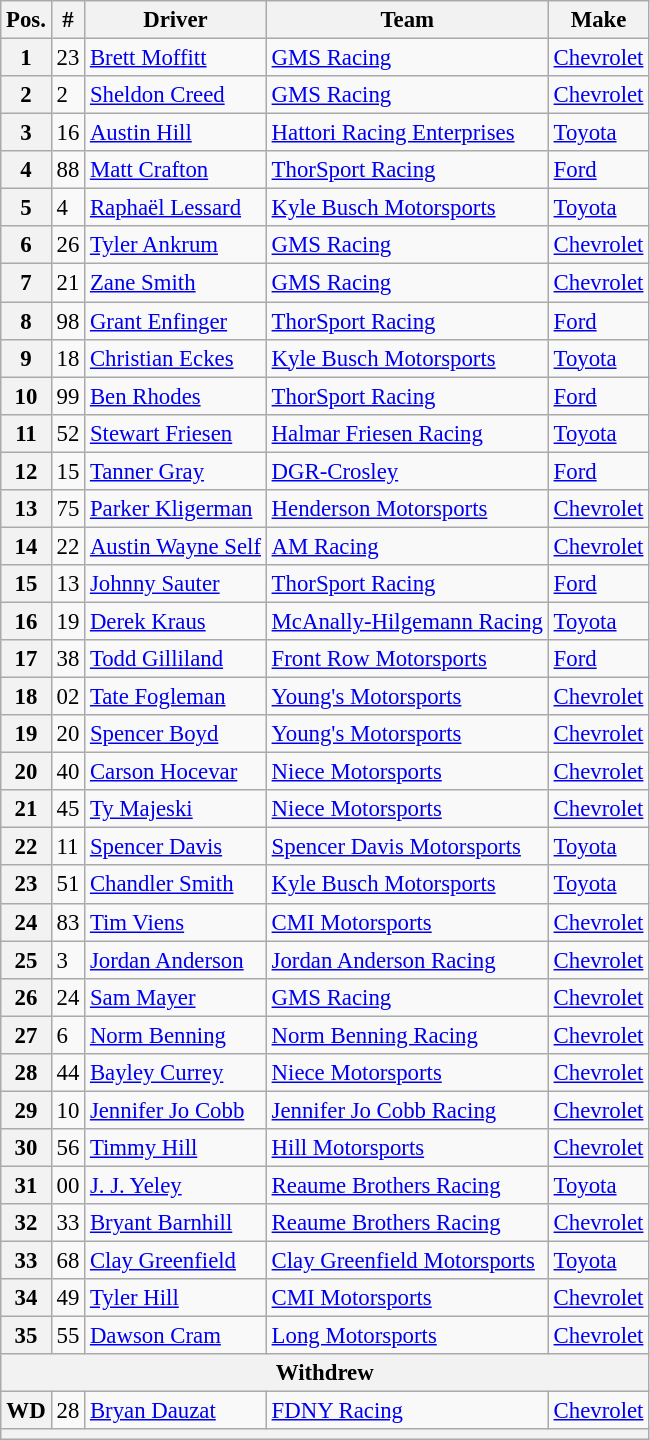<table class="wikitable" style="font-size:95%">
<tr>
<th>Pos.</th>
<th>#</th>
<th>Driver</th>
<th>Team</th>
<th>Make</th>
</tr>
<tr>
<th>1</th>
<td>23</td>
<td><a href='#'>Brett Moffitt</a></td>
<td><a href='#'>GMS Racing</a></td>
<td><a href='#'>Chevrolet</a></td>
</tr>
<tr>
<th>2</th>
<td>2</td>
<td><a href='#'>Sheldon Creed</a></td>
<td><a href='#'>GMS Racing</a></td>
<td><a href='#'>Chevrolet</a></td>
</tr>
<tr>
<th>3</th>
<td>16</td>
<td><a href='#'>Austin Hill</a></td>
<td><a href='#'>Hattori Racing Enterprises</a></td>
<td><a href='#'>Toyota</a></td>
</tr>
<tr>
<th>4</th>
<td>88</td>
<td><a href='#'>Matt Crafton</a></td>
<td><a href='#'>ThorSport Racing</a></td>
<td><a href='#'>Ford</a></td>
</tr>
<tr>
<th>5</th>
<td>4</td>
<td><a href='#'>Raphaël Lessard</a></td>
<td><a href='#'>Kyle Busch Motorsports</a></td>
<td><a href='#'>Toyota</a></td>
</tr>
<tr>
<th>6</th>
<td>26</td>
<td><a href='#'>Tyler Ankrum</a></td>
<td><a href='#'>GMS Racing</a></td>
<td><a href='#'>Chevrolet</a></td>
</tr>
<tr>
<th>7</th>
<td>21</td>
<td><a href='#'>Zane Smith</a></td>
<td><a href='#'>GMS Racing</a></td>
<td><a href='#'>Chevrolet</a></td>
</tr>
<tr>
<th>8</th>
<td>98</td>
<td><a href='#'>Grant Enfinger</a></td>
<td><a href='#'>ThorSport Racing</a></td>
<td><a href='#'>Ford</a></td>
</tr>
<tr>
<th>9</th>
<td>18</td>
<td><a href='#'>Christian Eckes</a></td>
<td><a href='#'>Kyle Busch Motorsports</a></td>
<td><a href='#'>Toyota</a></td>
</tr>
<tr>
<th>10</th>
<td>99</td>
<td><a href='#'>Ben Rhodes</a></td>
<td><a href='#'>ThorSport Racing</a></td>
<td><a href='#'>Ford</a></td>
</tr>
<tr>
<th>11</th>
<td>52</td>
<td><a href='#'>Stewart Friesen</a></td>
<td><a href='#'>Halmar Friesen Racing</a></td>
<td><a href='#'>Toyota</a></td>
</tr>
<tr>
<th>12</th>
<td>15</td>
<td><a href='#'>Tanner Gray</a></td>
<td><a href='#'>DGR-Crosley</a></td>
<td><a href='#'>Ford</a></td>
</tr>
<tr>
<th>13</th>
<td>75</td>
<td><a href='#'>Parker Kligerman</a></td>
<td><a href='#'>Henderson Motorsports</a></td>
<td><a href='#'>Chevrolet</a></td>
</tr>
<tr>
<th>14</th>
<td>22</td>
<td><a href='#'>Austin Wayne Self</a></td>
<td><a href='#'>AM Racing</a></td>
<td><a href='#'>Chevrolet</a></td>
</tr>
<tr>
<th>15</th>
<td>13</td>
<td><a href='#'>Johnny Sauter</a></td>
<td><a href='#'>ThorSport Racing</a></td>
<td><a href='#'>Ford</a></td>
</tr>
<tr>
<th>16</th>
<td>19</td>
<td><a href='#'>Derek Kraus</a></td>
<td><a href='#'>McAnally-Hilgemann Racing</a></td>
<td><a href='#'>Toyota</a></td>
</tr>
<tr>
<th>17</th>
<td>38</td>
<td><a href='#'>Todd Gilliland</a></td>
<td><a href='#'>Front Row Motorsports</a></td>
<td><a href='#'>Ford</a></td>
</tr>
<tr>
<th>18</th>
<td>02</td>
<td><a href='#'>Tate Fogleman</a></td>
<td><a href='#'>Young's Motorsports</a></td>
<td><a href='#'>Chevrolet</a></td>
</tr>
<tr>
<th>19</th>
<td>20</td>
<td><a href='#'>Spencer Boyd</a></td>
<td><a href='#'>Young's Motorsports</a></td>
<td><a href='#'>Chevrolet</a></td>
</tr>
<tr>
<th>20</th>
<td>40</td>
<td><a href='#'>Carson Hocevar</a></td>
<td><a href='#'>Niece Motorsports</a></td>
<td><a href='#'>Chevrolet</a></td>
</tr>
<tr>
<th>21</th>
<td>45</td>
<td><a href='#'>Ty Majeski</a></td>
<td><a href='#'>Niece Motorsports</a></td>
<td><a href='#'>Chevrolet</a></td>
</tr>
<tr>
<th>22</th>
<td>11</td>
<td><a href='#'>Spencer Davis</a></td>
<td><a href='#'>Spencer Davis Motorsports</a></td>
<td><a href='#'>Toyota</a></td>
</tr>
<tr>
<th>23</th>
<td>51</td>
<td><a href='#'>Chandler Smith</a></td>
<td><a href='#'>Kyle Busch Motorsports</a></td>
<td><a href='#'>Toyota</a></td>
</tr>
<tr>
<th>24</th>
<td>83</td>
<td><a href='#'>Tim Viens</a></td>
<td><a href='#'>CMI Motorsports</a></td>
<td><a href='#'>Chevrolet</a></td>
</tr>
<tr>
<th>25</th>
<td>3</td>
<td><a href='#'>Jordan Anderson</a></td>
<td><a href='#'>Jordan Anderson Racing</a></td>
<td><a href='#'>Chevrolet</a></td>
</tr>
<tr>
<th>26</th>
<td>24</td>
<td><a href='#'>Sam Mayer</a></td>
<td><a href='#'>GMS Racing</a></td>
<td><a href='#'>Chevrolet</a></td>
</tr>
<tr>
<th>27</th>
<td>6</td>
<td><a href='#'>Norm Benning</a></td>
<td><a href='#'>Norm Benning Racing</a></td>
<td><a href='#'>Chevrolet</a></td>
</tr>
<tr>
<th>28</th>
<td>44</td>
<td><a href='#'>Bayley Currey</a></td>
<td><a href='#'>Niece Motorsports</a></td>
<td><a href='#'>Chevrolet</a></td>
</tr>
<tr>
<th>29</th>
<td>10</td>
<td><a href='#'>Jennifer Jo Cobb</a></td>
<td><a href='#'>Jennifer Jo Cobb Racing</a></td>
<td><a href='#'>Chevrolet</a></td>
</tr>
<tr>
<th>30</th>
<td>56</td>
<td><a href='#'>Timmy Hill</a></td>
<td><a href='#'>Hill Motorsports</a></td>
<td><a href='#'>Chevrolet</a></td>
</tr>
<tr>
<th>31</th>
<td>00</td>
<td><a href='#'>J. J. Yeley</a></td>
<td><a href='#'>Reaume Brothers Racing</a></td>
<td><a href='#'>Toyota</a></td>
</tr>
<tr>
<th>32</th>
<td>33</td>
<td><a href='#'>Bryant Barnhill</a></td>
<td><a href='#'>Reaume Brothers Racing</a></td>
<td><a href='#'>Chevrolet</a></td>
</tr>
<tr>
<th>33</th>
<td>68</td>
<td><a href='#'>Clay Greenfield</a></td>
<td><a href='#'>Clay Greenfield Motorsports</a></td>
<td><a href='#'>Toyota</a></td>
</tr>
<tr>
<th>34</th>
<td>49</td>
<td><a href='#'>Tyler Hill</a></td>
<td><a href='#'>CMI Motorsports</a></td>
<td><a href='#'>Chevrolet</a></td>
</tr>
<tr>
<th>35</th>
<td>55</td>
<td><a href='#'>Dawson Cram</a></td>
<td><a href='#'>Long Motorsports</a></td>
<td><a href='#'>Chevrolet</a></td>
</tr>
<tr>
<th colspan="5">Withdrew</th>
</tr>
<tr>
<th>WD</th>
<td>28</td>
<td><a href='#'>Bryan Dauzat</a></td>
<td><a href='#'>FDNY Racing</a></td>
<td><a href='#'>Chevrolet</a></td>
</tr>
<tr>
<th colspan="5"></th>
</tr>
</table>
